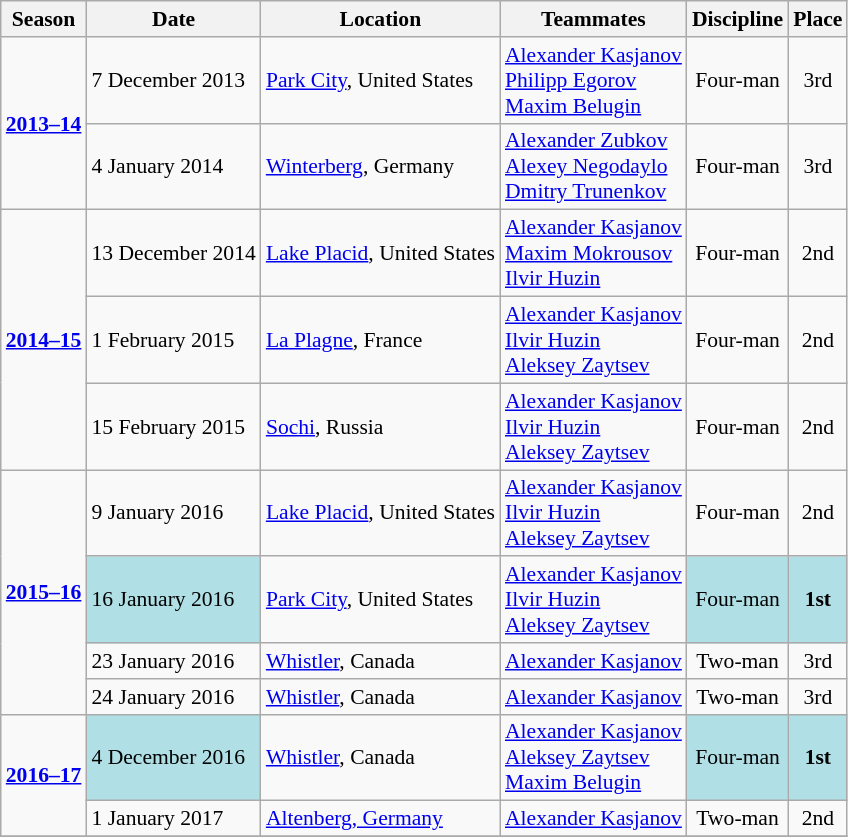<table class="wikitable sortable" style="font-size:90%" style="text-align:left">
<tr>
<th>Season</th>
<th>Date</th>
<th>Location</th>
<th>Teammates</th>
<th>Discipline</th>
<th>Place</th>
</tr>
<tr>
<td rowspan=2 align=center><strong><a href='#'>2013–14</a></strong></td>
<td>7 December 2013</td>
<td> <a href='#'>Park City</a>, United States</td>
<td><a href='#'>Alexander Kasjanov</a> <br> <a href='#'>Philipp Egorov</a> <br> <a href='#'>Maxim Belugin</a></td>
<td align=center>Four-man</td>
<td align=center>3rd</td>
</tr>
<tr>
<td>4 January 2014</td>
<td> <a href='#'>Winterberg</a>, Germany</td>
<td><a href='#'>Alexander Zubkov</a> <br> <a href='#'>Alexey Negodaylo</a> <br> <a href='#'>Dmitry Trunenkov</a></td>
<td align=center>Four-man</td>
<td align=center>3rd</td>
</tr>
<tr>
<td rowspan=3 align=center><strong><a href='#'>2014–15</a></strong></td>
<td>13 December 2014</td>
<td> <a href='#'>Lake Placid</a>, United States</td>
<td><a href='#'>Alexander Kasjanov</a> <br> <a href='#'>Maxim Mokrousov</a> <br> <a href='#'>Ilvir Huzin</a></td>
<td align=center>Four-man</td>
<td align=center>2nd</td>
</tr>
<tr>
<td>1 February 2015</td>
<td> <a href='#'>La Plagne</a>, France</td>
<td><a href='#'>Alexander Kasjanov</a> <br> <a href='#'>Ilvir Huzin</a> <br> <a href='#'>Aleksey Zaytsev</a></td>
<td align=center>Four-man</td>
<td align=center>2nd</td>
</tr>
<tr>
<td>15 February 2015</td>
<td> <a href='#'>Sochi</a>, Russia</td>
<td><a href='#'>Alexander Kasjanov</a> <br> <a href='#'>Ilvir Huzin</a> <br> <a href='#'>Aleksey Zaytsev</a></td>
<td align=center>Four-man</td>
<td align=center>2nd</td>
</tr>
<tr>
<td rowspan=4 align=center><strong><a href='#'>2015–16</a></strong></td>
<td>9 January 2016</td>
<td> <a href='#'>Lake Placid</a>, United States</td>
<td><a href='#'>Alexander Kasjanov</a> <br> <a href='#'>Ilvir Huzin</a> <br> <a href='#'>Aleksey Zaytsev</a></td>
<td align=center>Four-man</td>
<td align=center>2nd</td>
</tr>
<tr>
<td bgcolor="#BOEOE6">16 January 2016</td>
<td> <a href='#'>Park City</a>, United States</td>
<td><a href='#'>Alexander Kasjanov</a> <br> <a href='#'>Ilvir Huzin</a> <br> <a href='#'>Aleksey Zaytsev</a></td>
<td bgcolor="#BOEOE6" align=center>Four-man</td>
<td bgcolor="#BOEOE6" align=center><strong>1st</strong></td>
</tr>
<tr>
<td>23 January 2016</td>
<td> <a href='#'>Whistler</a>, Canada</td>
<td><a href='#'>Alexander Kasjanov</a></td>
<td align=center>Two-man</td>
<td align=center>3rd</td>
</tr>
<tr>
<td>24 January 2016</td>
<td> <a href='#'>Whistler</a>, Canada</td>
<td><a href='#'>Alexander Kasjanov</a></td>
<td align=center>Two-man</td>
<td align=center>3rd</td>
</tr>
<tr>
<td rowspan=2 align=center><strong><a href='#'>2016–17</a></strong></td>
<td bgcolor="#BOEOE6">4 December 2016</td>
<td> <a href='#'>Whistler</a>, Canada</td>
<td><a href='#'>Alexander Kasjanov</a> <br> <a href='#'>Aleksey Zaytsev</a> <br> <a href='#'>Maxim Belugin</a></td>
<td bgcolor="#BOEOE6" align=center>Four-man</td>
<td bgcolor="#BOEOE6" align=center><strong>1st</strong></td>
</tr>
<tr>
<td>1 January 2017</td>
<td> <a href='#'>Altenberg, Germany</a></td>
<td><a href='#'>Alexander Kasjanov</a></td>
<td align=center>Two-man</td>
<td align=center>2nd</td>
</tr>
<tr>
</tr>
</table>
